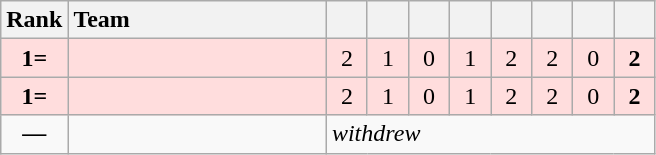<table class="wikitable" style="text-align: center;">
<tr>
<th width=30>Rank</th>
<th width=165 style="text-align:left;">Team</th>
<th width=20></th>
<th width=20></th>
<th width=20></th>
<th width=20></th>
<th width=20></th>
<th width=20></th>
<th width=20></th>
<th width=20></th>
</tr>
<tr style="background:#ffdddd;">
<td><strong>1=</strong></td>
<td style="text-align:left;"></td>
<td>2</td>
<td>1</td>
<td>0</td>
<td>1</td>
<td>2</td>
<td>2</td>
<td>0</td>
<td><strong>2</strong></td>
</tr>
<tr style="background:#ffdddd;">
<td><strong>1=</strong></td>
<td style="text-align:left;"></td>
<td>2</td>
<td>1</td>
<td>0</td>
<td>1</td>
<td>2</td>
<td>2</td>
<td>0</td>
<td><strong>2</strong></td>
</tr>
<tr>
<td><strong>—</strong></td>
<td style="text-align:left;"></td>
<td align="left" colspan="8"><em>withdrew</em></td>
</tr>
</table>
